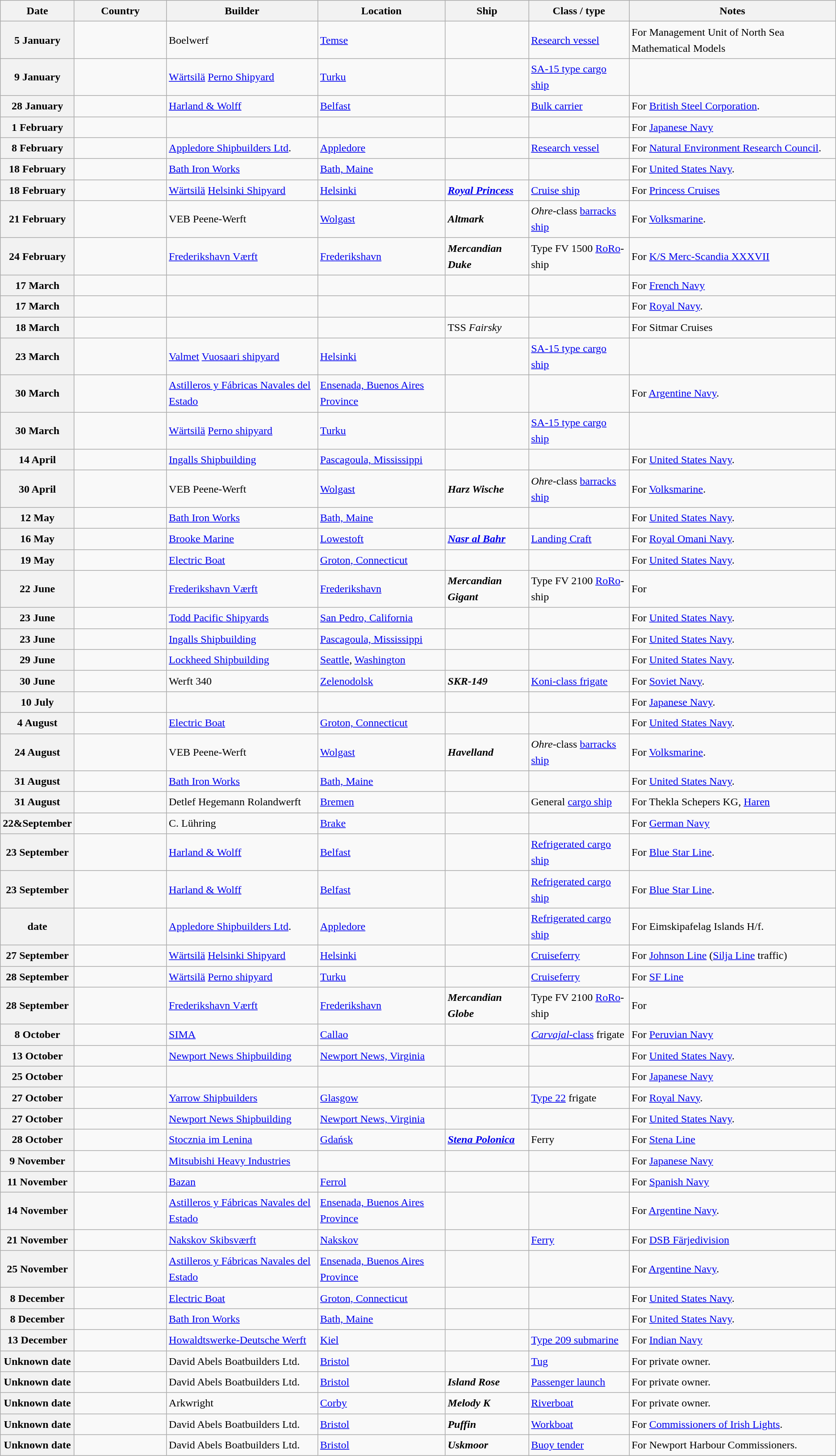<table class="wikitable sortable" style="font-size:1.00em; line-height:1.5em;">
<tr>
<th width="100">Date</th>
<th width="130">Country</th>
<th>Builder</th>
<th>Location</th>
<th>Ship</th>
<th>Class / type</th>
<th>Notes</th>
</tr>
<tr>
<th>5 January</th>
<td></td>
<td>Boelwerf</td>
<td><a href='#'>Temse</a></td>
<td><strong></strong></td>
<td><a href='#'>Research vessel</a></td>
<td>For Management Unit of North Sea Mathematical Models</td>
</tr>
<tr>
<th>9 January</th>
<td></td>
<td><a href='#'>Wärtsilä</a> <a href='#'>Perno Shipyard</a></td>
<td><a href='#'>Turku</a></td>
<td><strong></strong></td>
<td><a href='#'>SA-15 type cargo ship</a></td>
<td></td>
</tr>
<tr ---->
<th>28 January</th>
<td></td>
<td><a href='#'>Harland & Wolff</a></td>
<td><a href='#'>Belfast</a></td>
<td><strong></strong></td>
<td><a href='#'>Bulk carrier</a></td>
<td>For <a href='#'>British Steel Corporation</a>.</td>
</tr>
<tr>
<th>1 February</th>
<td></td>
<td></td>
<td></td>
<td><strong></strong></td>
<td></td>
<td>For <a href='#'>Japanese Navy</a></td>
</tr>
<tr ---->
<th>8 February</th>
<td></td>
<td><a href='#'>Appledore Shipbuilders Ltd</a>.</td>
<td><a href='#'>Appledore</a></td>
<td><strong></strong></td>
<td><a href='#'>Research vessel</a></td>
<td>For <a href='#'>Natural Environment Research Council</a>.</td>
</tr>
<tr>
<th>18 February</th>
<td></td>
<td><a href='#'>Bath Iron Works</a></td>
<td><a href='#'>Bath, Maine</a></td>
<td><strong></strong></td>
<td></td>
<td>For <a href='#'>United States Navy</a>.</td>
</tr>
<tr>
<th>18 February</th>
<td></td>
<td><a href='#'>Wärtsilä</a> <a href='#'>Helsinki Shipyard</a></td>
<td><a href='#'>Helsinki</a></td>
<td><strong><a href='#'><em>Royal Princess</em></a></strong></td>
<td><a href='#'>Cruise ship</a></td>
<td>For <a href='#'>Princess Cruises</a></td>
</tr>
<tr>
<th>21 February</th>
<td></td>
<td>VEB Peene-Werft</td>
<td><a href='#'>Wolgast</a></td>
<td><strong><em>Altmark</em></strong></td>
<td><em>Ohre</em>-class <a href='#'>barracks ship</a></td>
<td>For <a href='#'>Volksmarine</a>.</td>
</tr>
<tr>
<th>24 February</th>
<td></td>
<td><a href='#'>Frederikshavn Værft</a></td>
<td><a href='#'>Frederikshavn</a></td>
<td><strong><em>Mercandian Duke</em></strong></td>
<td>Type FV 1500 <a href='#'>RoRo</a>-ship</td>
<td>For <a href='#'>K/S Merc-Scandia XXXVII</a></td>
</tr>
<tr>
<th>17 March</th>
<td></td>
<td></td>
<td></td>
<td><strong></strong></td>
<td></td>
<td>For <a href='#'>French Navy</a></td>
</tr>
<tr>
<th>17 March</th>
<td></td>
<td></td>
<td></td>
<td><strong></strong></td>
<td></td>
<td>For <a href='#'>Royal Navy</a>.</td>
</tr>
<tr>
<th>18 March</th>
<td></td>
<td></td>
<td></td>
<td>TSS <em>Fairsky</em></td>
<td></td>
<td>For Sitmar Cruises</td>
</tr>
<tr>
<th>23 March</th>
<td></td>
<td><a href='#'>Valmet</a> <a href='#'>Vuosaari shipyard</a></td>
<td><a href='#'>Helsinki</a></td>
<td><strong></strong></td>
<td><a href='#'>SA-15 type cargo ship</a></td>
<td></td>
</tr>
<tr>
<th>30 March</th>
<td></td>
<td><a href='#'>Astilleros y Fábricas Navales del Estado</a></td>
<td><a href='#'>Ensenada, Buenos Aires Province</a></td>
<td><strong></strong></td>
<td></td>
<td>For <a href='#'>Argentine Navy</a>.</td>
</tr>
<tr>
<th>30 March</th>
<td></td>
<td><a href='#'>Wärtsilä</a> <a href='#'>Perno shipyard</a></td>
<td><a href='#'>Turku</a></td>
<td><strong></strong></td>
<td><a href='#'>SA-15 type cargo ship</a></td>
<td></td>
</tr>
<tr>
<th>14 April</th>
<td></td>
<td><a href='#'>Ingalls Shipbuilding</a></td>
<td><a href='#'>Pascagoula, Mississippi</a></td>
<td><strong></strong></td>
<td></td>
<td>For <a href='#'>United States Navy</a>.</td>
</tr>
<tr>
<th>30 April</th>
<td></td>
<td>VEB Peene-Werft</td>
<td><a href='#'>Wolgast</a></td>
<td><strong><em>Harz Wische</em></strong></td>
<td><em>Ohre</em>-class <a href='#'>barracks ship</a></td>
<td>For <a href='#'>Volksmarine</a>.</td>
</tr>
<tr>
<th>12 May</th>
<td></td>
<td><a href='#'>Bath Iron Works</a></td>
<td><a href='#'>Bath, Maine</a></td>
<td><strong></strong></td>
<td></td>
<td>For <a href='#'>United States Navy</a>.</td>
</tr>
<tr>
<th>16 May</th>
<td></td>
<td><a href='#'>Brooke Marine</a></td>
<td><a href='#'>Lowestoft</a></td>
<td><strong><a href='#'><em>Nasr al Bahr</em></a></strong></td>
<td><a href='#'>Landing Craft</a></td>
<td>For <a href='#'>Royal Omani Navy</a>.</td>
</tr>
<tr>
<th>19 May</th>
<td></td>
<td><a href='#'>Electric Boat</a></td>
<td><a href='#'>Groton, Connecticut</a></td>
<td><strong></strong></td>
<td></td>
<td>For <a href='#'>United States Navy</a>.</td>
</tr>
<tr>
<th>22 June</th>
<td></td>
<td><a href='#'>Frederikshavn Værft</a></td>
<td><a href='#'>Frederikshavn</a></td>
<td><strong><em>Mercandian Gigant</em></strong></td>
<td>Type FV 2100 <a href='#'>RoRo</a>-ship</td>
<td>For </td>
</tr>
<tr>
<th>23 June</th>
<td></td>
<td><a href='#'>Todd Pacific Shipyards</a></td>
<td><a href='#'>San Pedro, California</a></td>
<td><strong></strong></td>
<td></td>
<td>For <a href='#'>United States Navy</a>.</td>
</tr>
<tr>
<th>23 June</th>
<td></td>
<td><a href='#'>Ingalls Shipbuilding</a></td>
<td><a href='#'>Pascagoula, Mississippi</a></td>
<td><strong></strong></td>
<td></td>
<td>For <a href='#'>United States Navy</a>.</td>
</tr>
<tr>
<th>29 June</th>
<td></td>
<td><a href='#'>Lockheed Shipbuilding</a></td>
<td><a href='#'>Seattle</a>, <a href='#'>Washington</a></td>
<td><strong></strong></td>
<td></td>
<td>For <a href='#'>United States Navy</a>.</td>
</tr>
<tr>
<th>30 June</th>
<td></td>
<td>Werft 340</td>
<td><a href='#'>Zelenodolsk</a></td>
<td><strong><em>SKR-149</em></strong></td>
<td><a href='#'>Koni-class frigate</a></td>
<td>For <a href='#'>Soviet Navy</a>.</td>
</tr>
<tr>
<th>10 July</th>
<td></td>
<td></td>
<td></td>
<td><strong></strong></td>
<td></td>
<td>For <a href='#'>Japanese Navy</a>.</td>
</tr>
<tr>
<th>4 August</th>
<td></td>
<td><a href='#'>Electric Boat</a></td>
<td><a href='#'>Groton, Connecticut</a></td>
<td><strong></strong></td>
<td></td>
<td>For <a href='#'>United States Navy</a>.</td>
</tr>
<tr>
<th>24 August</th>
<td></td>
<td>VEB Peene-Werft</td>
<td><a href='#'>Wolgast</a></td>
<td><strong><em>Havelland</em></strong></td>
<td><em>Ohre</em>-class <a href='#'>barracks ship</a></td>
<td>For <a href='#'>Volksmarine</a>.</td>
</tr>
<tr>
<th>31 August</th>
<td></td>
<td><a href='#'>Bath Iron Works</a></td>
<td><a href='#'>Bath, Maine</a></td>
<td><strong></strong></td>
<td></td>
<td>For <a href='#'>United States Navy</a>.</td>
</tr>
<tr>
<th>31 August</th>
<td></td>
<td>Detlef Hegemann Rolandwerft</td>
<td><a href='#'>Bremen</a></td>
<td><strong></strong></td>
<td>General <a href='#'>cargo ship</a></td>
<td>For Thekla Schepers KG, <a href='#'>Haren</a></td>
</tr>
<tr>
<th>22&September</th>
<td></td>
<td>C. Lühring</td>
<td><a href='#'>Brake</a></td>
<td><strong></strong></td>
<td></td>
<td>For <a href='#'>German Navy</a></td>
</tr>
<tr ---->
<th>23 September</th>
<td></td>
<td><a href='#'>Harland & Wolff</a></td>
<td><a href='#'>Belfast</a></td>
<td><strong></strong></td>
<td><a href='#'>Refrigerated cargo ship</a></td>
<td>For <a href='#'>Blue Star Line</a>.</td>
</tr>
<tr ---->
<th>23 September</th>
<td></td>
<td><a href='#'>Harland & Wolff</a></td>
<td><a href='#'>Belfast</a></td>
<td><strong></strong></td>
<td><a href='#'>Refrigerated cargo ship</a></td>
<td>For <a href='#'>Blue Star Line</a>.</td>
</tr>
<tr ---->
<th>date</th>
<td></td>
<td><a href='#'>Appledore Shipbuilders Ltd</a>.</td>
<td><a href='#'>Appledore</a></td>
<td><strong></strong></td>
<td><a href='#'>Refrigerated cargo ship</a></td>
<td>For Eimskipafelag Islands H/f.</td>
</tr>
<tr>
<th>27 September</th>
<td></td>
<td><a href='#'>Wärtsilä</a> <a href='#'>Helsinki Shipyard</a></td>
<td><a href='#'>Helsinki</a></td>
<td><strong></strong></td>
<td><a href='#'>Cruiseferry</a></td>
<td>For <a href='#'>Johnson Line</a> (<a href='#'>Silja Line</a> traffic)</td>
</tr>
<tr>
<th>28 September</th>
<td></td>
<td><a href='#'>Wärtsilä</a> <a href='#'>Perno shipyard</a></td>
<td><a href='#'>Turku</a></td>
<td><strong></strong></td>
<td><a href='#'>Cruiseferry</a></td>
<td>For <a href='#'>SF Line</a></td>
</tr>
<tr>
<th>28 September</th>
<td></td>
<td><a href='#'>Frederikshavn Værft</a></td>
<td><a href='#'>Frederikshavn</a></td>
<td><strong><em>Mercandian Globe</em></strong></td>
<td>Type FV 2100 <a href='#'>RoRo</a>-ship</td>
<td>For </td>
</tr>
<tr>
<th>8 October</th>
<td></td>
<td><a href='#'>SIMA</a></td>
<td><a href='#'>Callao</a></td>
<td><strong></strong></td>
<td><a href='#'><em>Carvajal</em>-class</a> frigate</td>
<td>For <a href='#'>Peruvian Navy</a></td>
</tr>
<tr>
<th>13 October</th>
<td></td>
<td><a href='#'>Newport News Shipbuilding</a></td>
<td><a href='#'>Newport News, Virginia</a></td>
<td><strong></strong></td>
<td></td>
<td>For <a href='#'>United States Navy</a>.</td>
</tr>
<tr>
<th>25 October</th>
<td></td>
<td></td>
<td></td>
<td><strong></strong></td>
<td></td>
<td>For <a href='#'>Japanese Navy</a></td>
</tr>
<tr>
<th>27 October</th>
<td></td>
<td><a href='#'>Yarrow Shipbuilders</a></td>
<td><a href='#'>Glasgow</a></td>
<td><strong></strong></td>
<td><a href='#'>Type 22</a> frigate</td>
<td>For <a href='#'>Royal Navy</a>.</td>
</tr>
<tr>
<th>27 October</th>
<td></td>
<td><a href='#'>Newport News Shipbuilding</a></td>
<td><a href='#'>Newport News, Virginia</a></td>
<td><strong></strong></td>
<td></td>
<td>For <a href='#'>United States Navy</a>.</td>
</tr>
<tr>
<th>28 October</th>
<td></td>
<td><a href='#'>Stocznia im Lenina</a></td>
<td><a href='#'>Gdańsk</a></td>
<td><strong><a href='#'><em>Stena Polonica</em></a></strong></td>
<td>Ferry</td>
<td>For <a href='#'>Stena Line</a></td>
</tr>
<tr>
<th>9 November</th>
<td></td>
<td><a href='#'>Mitsubishi Heavy Industries</a></td>
<td></td>
<td><strong></strong></td>
<td></td>
<td>For <a href='#'>Japanese Navy</a></td>
</tr>
<tr>
<th>11 November</th>
<td></td>
<td><a href='#'>Bazan</a></td>
<td><a href='#'>Ferrol</a></td>
<td><strong></strong></td>
<td></td>
<td>For <a href='#'>Spanish Navy</a></td>
</tr>
<tr>
<th>14 November</th>
<td></td>
<td><a href='#'>Astilleros y Fábricas Navales del Estado</a></td>
<td><a href='#'>Ensenada, Buenos Aires Province</a></td>
<td><strong></strong></td>
<td></td>
<td>For <a href='#'>Argentine Navy</a>.</td>
</tr>
<tr>
<th>21 November</th>
<td></td>
<td><a href='#'>Nakskov Skibsværft</a></td>
<td><a href='#'>Nakskov</a></td>
<td><strong></strong></td>
<td><a href='#'>Ferry</a></td>
<td>For <a href='#'>DSB Färjedivision</a></td>
</tr>
<tr>
<th>25 November</th>
<td></td>
<td><a href='#'>Astilleros y Fábricas Navales del Estado</a></td>
<td><a href='#'>Ensenada, Buenos Aires Province</a></td>
<td><strong></strong></td>
<td></td>
<td>For <a href='#'>Argentine Navy</a>.</td>
</tr>
<tr>
<th>8 December</th>
<td></td>
<td><a href='#'>Electric Boat</a></td>
<td><a href='#'>Groton, Connecticut</a></td>
<td><strong></strong></td>
<td></td>
<td>For <a href='#'>United States Navy</a>.</td>
</tr>
<tr>
<th>8 December</th>
<td></td>
<td><a href='#'>Bath Iron Works</a></td>
<td><a href='#'>Bath, Maine</a></td>
<td><strong></strong></td>
<td></td>
<td>For <a href='#'>United States Navy</a>.</td>
</tr>
<tr>
<th>13 December</th>
<td></td>
<td><a href='#'>Howaldtswerke-Deutsche Werft</a></td>
<td><a href='#'>Kiel</a></td>
<td><strong></strong></td>
<td><a href='#'>Type 209 submarine</a></td>
<td>For <a href='#'>Indian Navy</a></td>
</tr>
<tr ---->
<th>Unknown date</th>
<td></td>
<td>David Abels Boatbuilders Ltd.</td>
<td><a href='#'>Bristol</a></td>
<td><strong></strong></td>
<td><a href='#'>Tug</a></td>
<td>For private owner.</td>
</tr>
<tr ---->
<th>Unknown date</th>
<td></td>
<td>David Abels Boatbuilders Ltd.</td>
<td><a href='#'>Bristol</a></td>
<td><strong><em>Island Rose</em></strong></td>
<td><a href='#'>Passenger launch</a></td>
<td>For private owner.</td>
</tr>
<tr ---->
<th>Unknown date</th>
<td></td>
<td>Arkwright</td>
<td><a href='#'>Corby</a></td>
<td><strong><em>Melody K</em></strong></td>
<td><a href='#'>Riverboat</a></td>
<td>For private owner.</td>
</tr>
<tr ---->
<th>Unknown date</th>
<td></td>
<td>David Abels Boatbuilders Ltd.</td>
<td><a href='#'>Bristol</a></td>
<td><strong><em>Puffin</em></strong></td>
<td><a href='#'>Workboat</a></td>
<td>For <a href='#'>Commissioners of Irish Lights</a>.</td>
</tr>
<tr ---->
<th>Unknown date</th>
<td></td>
<td>David Abels Boatbuilders Ltd.</td>
<td><a href='#'>Bristol</a></td>
<td><strong><em>Uskmoor</em></strong></td>
<td><a href='#'>Buoy tender</a></td>
<td>For Newport Harbour Commissioners.</td>
</tr>
</table>
